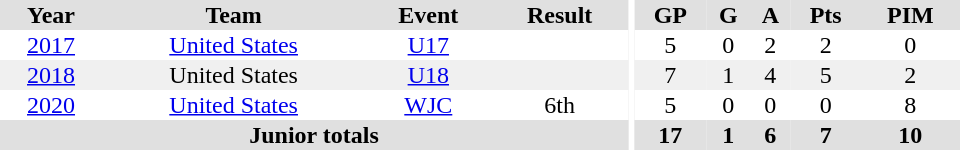<table border="0" cellpadding="1" cellspacing="0" ID="Table3" style="text-align:center; width:40em;">
<tr bgcolor="#e0e0e0">
<th>Year</th>
<th>Team</th>
<th>Event</th>
<th>Result</th>
<th rowspan="98" bgcolor="#ffffff"></th>
<th>GP</th>
<th>G</th>
<th>A</th>
<th>Pts</th>
<th>PIM</th>
</tr>
<tr>
<td><a href='#'>2017</a></td>
<td><a href='#'>United States</a></td>
<td><a href='#'>U17</a></td>
<td></td>
<td>5</td>
<td>0</td>
<td>2</td>
<td>2</td>
<td>0</td>
</tr>
<tr bgcolor="#f0f0f0">
<td><a href='#'>2018</a></td>
<td>United States</td>
<td><a href='#'>U18</a></td>
<td></td>
<td>7</td>
<td>1</td>
<td>4</td>
<td>5</td>
<td>2</td>
</tr>
<tr>
<td><a href='#'>2020</a></td>
<td><a href='#'>United States</a></td>
<td><a href='#'>WJC</a></td>
<td>6th</td>
<td>5</td>
<td>0</td>
<td>0</td>
<td>0</td>
<td>8</td>
</tr>
<tr bgcolor="#e0e0e0">
<th colspan="4">Junior totals</th>
<th>17</th>
<th>1</th>
<th>6</th>
<th>7</th>
<th>10</th>
</tr>
</table>
